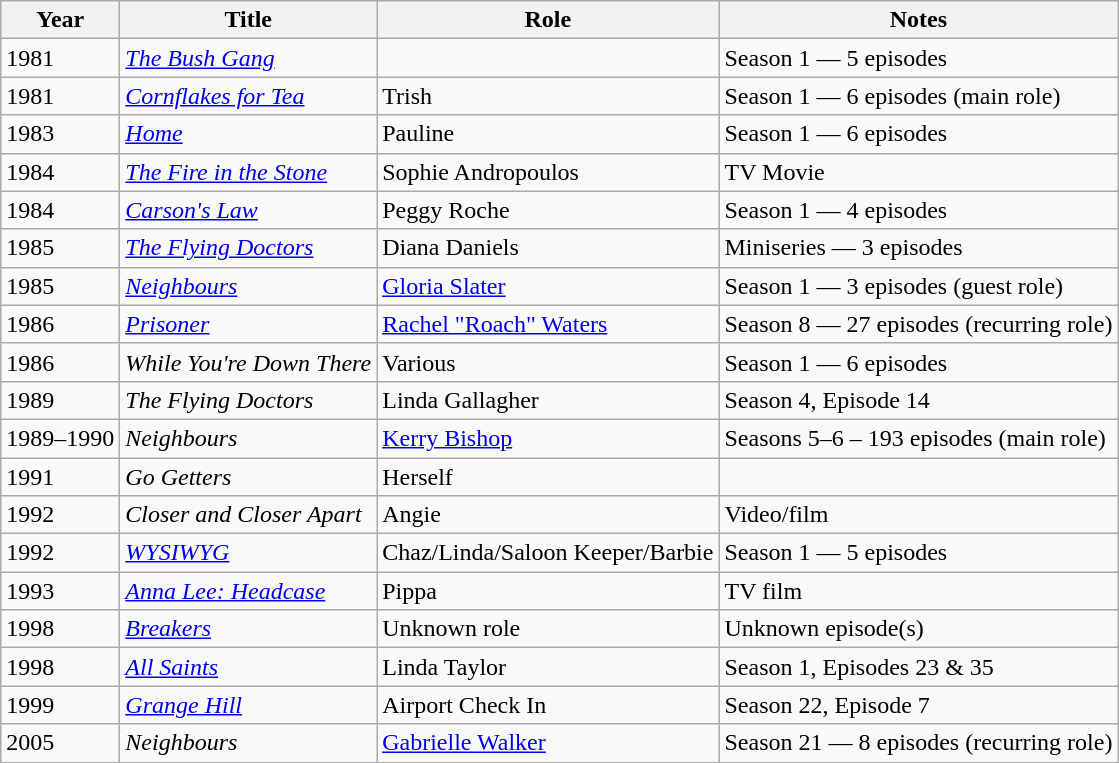<table class="wikitable">
<tr>
<th>Year</th>
<th>Title</th>
<th>Role</th>
<th>Notes</th>
</tr>
<tr>
<td>1981</td>
<td><em><a href='#'>The Bush Gang</a></em></td>
<td></td>
<td>Season 1 — 5 episodes</td>
</tr>
<tr>
<td>1981</td>
<td><em><a href='#'>Cornflakes for Tea</a></em></td>
<td>Trish</td>
<td>Season 1 — 6 episodes (main role)</td>
</tr>
<tr>
<td>1983</td>
<td><em><a href='#'>Home</a></em></td>
<td>Pauline</td>
<td>Season 1 — 6 episodes</td>
</tr>
<tr>
<td>1984</td>
<td><em><a href='#'>The Fire in the Stone</a></em></td>
<td>Sophie Andropoulos</td>
<td>TV Movie</td>
</tr>
<tr>
<td>1984</td>
<td><em><a href='#'>Carson's Law</a></em></td>
<td>Peggy Roche</td>
<td>Season 1 — 4 episodes</td>
</tr>
<tr>
<td>1985</td>
<td><em><a href='#'>The Flying Doctors</a></em></td>
<td>Diana Daniels</td>
<td>Miniseries — 3 episodes</td>
</tr>
<tr>
<td>1985</td>
<td><em><a href='#'>Neighbours</a></em></td>
<td><a href='#'>Gloria Slater</a></td>
<td>Season 1 — 3 episodes (guest role)</td>
</tr>
<tr>
<td>1986</td>
<td><em><a href='#'>Prisoner</a></em></td>
<td><a href='#'>Rachel "Roach" Waters</a></td>
<td>Season 8 — 27 episodes (recurring role)</td>
</tr>
<tr>
<td>1986</td>
<td><em>While You're Down There</em></td>
<td>Various</td>
<td>Season 1 — 6 episodes</td>
</tr>
<tr>
<td>1989</td>
<td><em>The Flying Doctors</em></td>
<td>Linda Gallagher</td>
<td>Season 4, Episode 14</td>
</tr>
<tr>
<td>1989–1990</td>
<td><em>Neighbours</em></td>
<td><a href='#'>Kerry Bishop</a></td>
<td>Seasons 5–6 – 193 episodes (main role)</td>
</tr>
<tr>
<td>1991</td>
<td><em>Go Getters</em></td>
<td>Herself</td>
<td></td>
</tr>
<tr>
<td>1992</td>
<td><em>Closer and Closer Apart</em></td>
<td>Angie</td>
<td>Video/film</td>
</tr>
<tr>
<td>1992</td>
<td><em><a href='#'>WYSIWYG</a></em></td>
<td>Chaz/Linda/Saloon Keeper/Barbie</td>
<td>Season 1 — 5 episodes</td>
</tr>
<tr>
<td>1993</td>
<td><em><a href='#'>Anna Lee: Headcase</a></em></td>
<td>Pippa</td>
<td>TV film</td>
</tr>
<tr>
<td>1998</td>
<td><em><a href='#'>Breakers</a></em></td>
<td>Unknown role</td>
<td>Unknown episode(s)</td>
</tr>
<tr>
<td>1998</td>
<td><em><a href='#'>All Saints</a></em></td>
<td>Linda Taylor</td>
<td>Season 1, Episodes 23 & 35</td>
</tr>
<tr>
<td>1999</td>
<td><em><a href='#'>Grange Hill</a></em></td>
<td>Airport Check In</td>
<td>Season 22, Episode 7</td>
</tr>
<tr>
<td>2005</td>
<td><em>Neighbours</em></td>
<td><a href='#'>Gabrielle Walker</a></td>
<td>Season 21 — 8 episodes (recurring role)</td>
</tr>
<tr>
</tr>
</table>
